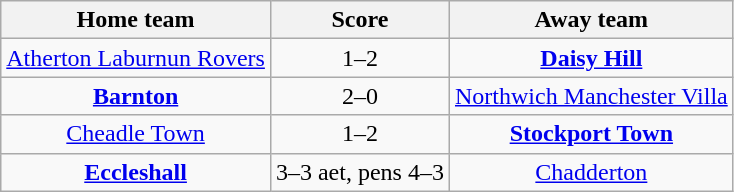<table class="wikitable" style="text-align: center">
<tr>
<th>Home team</th>
<th>Score</th>
<th>Away team</th>
</tr>
<tr>
<td><a href='#'>Atherton Laburnun Rovers</a></td>
<td>1–2</td>
<td><strong><a href='#'>Daisy Hill</a></strong></td>
</tr>
<tr>
<td><strong><a href='#'>Barnton</a></strong></td>
<td>2–0</td>
<td><a href='#'>Northwich Manchester Villa</a></td>
</tr>
<tr>
<td><a href='#'>Cheadle Town</a></td>
<td>1–2</td>
<td><strong><a href='#'>Stockport Town</a></strong></td>
</tr>
<tr>
<td><strong><a href='#'>Eccleshall</a></strong></td>
<td>3–3 aet, pens 4–3</td>
<td><a href='#'>Chadderton</a></td>
</tr>
</table>
